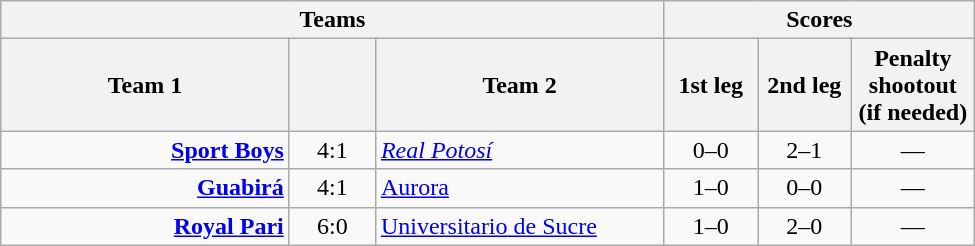<table class="wikitable" style="text-align: center;">
<tr>
<th colspan=3>Teams</th>
<th colspan=3>Scores</th>
</tr>
<tr>
<th width="185">Team 1</th>
<th width="50"></th>
<th width="185">Team 2</th>
<th width="55">1st leg</th>
<th width="55">2nd leg</th>
<th width="75">Penalty shootout (if needed)</th>
</tr>
<tr>
<td align=right><strong><a href='#'>Sport Boys</a></strong></td>
<td>4:1</td>
<td align=left><em><a href='#'>Real Potosí</a></em></td>
<td>0–0</td>
<td>2–1</td>
<td>—</td>
</tr>
<tr>
<td align=right><strong><a href='#'>Guabirá</a></strong></td>
<td>4:1</td>
<td align=left><a href='#'>Aurora</a></td>
<td>1–0</td>
<td>0–0</td>
<td>—</td>
</tr>
<tr>
<td align=right><strong><a href='#'>Royal Pari</a></strong></td>
<td>6:0</td>
<td align=left><a href='#'>Universitario de Sucre</a></td>
<td>1–0</td>
<td>2–0</td>
<td>—</td>
</tr>
</table>
